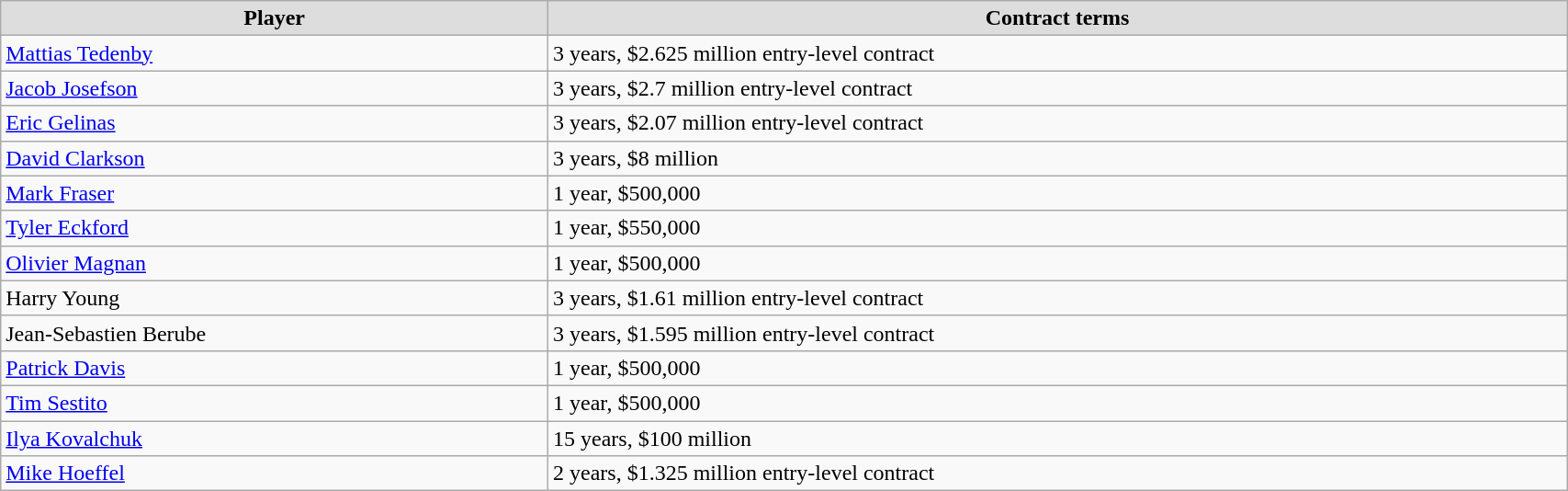<table class="wikitable" width=90%>
<tr align="center"  bgcolor="#dddddd">
<td><strong>Player</strong></td>
<td><strong>Contract terms</strong></td>
</tr>
<tr>
<td><a href='#'>Mattias Tedenby</a></td>
<td>3 years, $2.625 million entry-level contract</td>
</tr>
<tr>
<td><a href='#'>Jacob Josefson</a></td>
<td>3 years, $2.7 million entry-level contract</td>
</tr>
<tr>
<td><a href='#'>Eric Gelinas</a></td>
<td>3 years, $2.07 million entry-level contract</td>
</tr>
<tr>
<td><a href='#'>David Clarkson</a></td>
<td>3 years, $8 million</td>
</tr>
<tr>
<td><a href='#'>Mark Fraser</a></td>
<td>1 year, $500,000</td>
</tr>
<tr>
<td><a href='#'>Tyler Eckford</a></td>
<td>1 year, $550,000</td>
</tr>
<tr>
<td><a href='#'>Olivier Magnan</a></td>
<td>1 year, $500,000</td>
</tr>
<tr>
<td>Harry Young</td>
<td>3 years, $1.61 million entry-level contract</td>
</tr>
<tr>
<td>Jean-Sebastien Berube</td>
<td>3 years, $1.595 million entry-level contract</td>
</tr>
<tr>
<td><a href='#'>Patrick Davis</a></td>
<td>1 year, $500,000</td>
</tr>
<tr>
<td><a href='#'>Tim Sestito</a></td>
<td>1 year, $500,000</td>
</tr>
<tr>
<td><a href='#'>Ilya Kovalchuk</a></td>
<td>15 years, $100 million</td>
</tr>
<tr>
<td><a href='#'>Mike Hoeffel</a></td>
<td>2 years, $1.325 million entry-level contract</td>
</tr>
</table>
